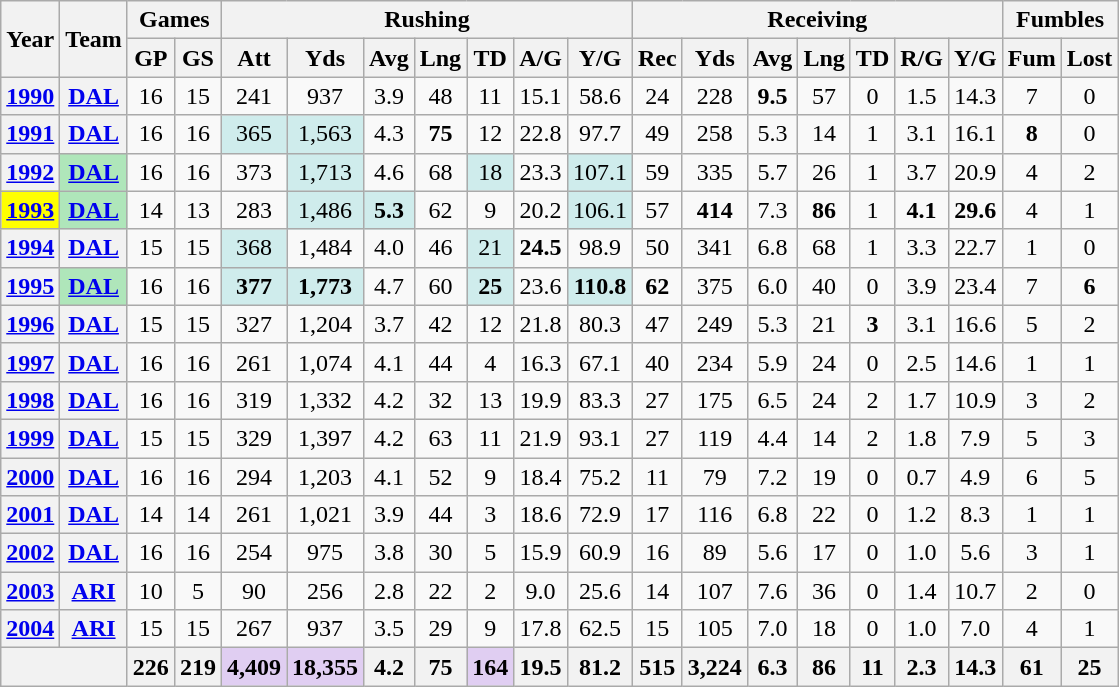<table class=wikitable style="text-align:center;">
<tr>
<th rowspan="2">Year</th>
<th rowspan="2">Team</th>
<th colspan="2">Games</th>
<th colspan="7">Rushing</th>
<th colspan="7">Receiving</th>
<th colspan="2">Fumbles</th>
</tr>
<tr>
<th>GP</th>
<th>GS</th>
<th>Att</th>
<th>Yds</th>
<th>Avg</th>
<th>Lng</th>
<th>TD</th>
<th>A/G</th>
<th>Y/G</th>
<th>Rec</th>
<th>Yds</th>
<th>Avg</th>
<th>Lng</th>
<th>TD</th>
<th>R/G</th>
<th>Y/G</th>
<th>Fum</th>
<th>Lost</th>
</tr>
<tr>
<th><a href='#'>1990</a></th>
<th><a href='#'>DAL</a></th>
<td>16</td>
<td>15</td>
<td>241</td>
<td>937</td>
<td>3.9</td>
<td>48</td>
<td>11</td>
<td>15.1</td>
<td>58.6</td>
<td>24</td>
<td>228</td>
<td><strong>9.5</strong></td>
<td>57</td>
<td>0</td>
<td>1.5</td>
<td>14.3</td>
<td>7</td>
<td>0</td>
</tr>
<tr>
<th><a href='#'>1991</a></th>
<th><a href='#'>DAL</a></th>
<td>16</td>
<td>16</td>
<td style="background:#cfecec">365</td>
<td style="background:#cfecec;">1,563</td>
<td>4.3</td>
<td><strong>75</strong></td>
<td>12</td>
<td>22.8</td>
<td>97.7</td>
<td>49</td>
<td>258</td>
<td>5.3</td>
<td>14</td>
<td>1</td>
<td>3.1</td>
<td>16.1</td>
<td><strong>8</strong></td>
<td>0</td>
</tr>
<tr>
<th><a href='#'>1992</a></th>
<th style="background:#afe6ba;"><a href='#'>DAL</a></th>
<td>16</td>
<td>16</td>
<td>373</td>
<td style="background:#cfecec;">1,713</td>
<td>4.6</td>
<td>68</td>
<td style="background:#cfecec;">18</td>
<td>23.3</td>
<td style="background:#cfecec;">107.1</td>
<td>59</td>
<td>335</td>
<td>5.7</td>
<td>26</td>
<td>1</td>
<td>3.7</td>
<td>20.9</td>
<td>4</td>
<td>2</td>
</tr>
<tr>
<th style="background:#ffff00;"><a href='#'>1993</a></th>
<th style="background:#afe6ba;"><a href='#'>DAL</a></th>
<td>14</td>
<td>13</td>
<td>283</td>
<td style="background:#cfecec;">1,486</td>
<td style="background:#cfecec;"><strong>5.3</strong></td>
<td>62</td>
<td>9</td>
<td>20.2</td>
<td style="background:#cfecec;">106.1</td>
<td>57</td>
<td><strong>414</strong></td>
<td>7.3</td>
<td><strong>86</strong></td>
<td>1</td>
<td><strong>4.1</strong></td>
<td><strong>29.6</strong></td>
<td>4</td>
<td>1</td>
</tr>
<tr>
<th><a href='#'>1994</a></th>
<th><a href='#'>DAL</a></th>
<td>15</td>
<td>15</td>
<td style="background:#cfecec;">368</td>
<td>1,484</td>
<td>4.0</td>
<td>46</td>
<td style="background:#cfecec;">21</td>
<td><strong>24.5</strong></td>
<td>98.9</td>
<td>50</td>
<td>341</td>
<td>6.8</td>
<td>68</td>
<td>1</td>
<td>3.3</td>
<td>22.7</td>
<td>1</td>
<td>0</td>
</tr>
<tr>
<th><a href='#'>1995</a></th>
<th style="background:#afe6ba;"><a href='#'>DAL</a></th>
<td>16</td>
<td>16</td>
<td style="background:#cfecec;"><strong>377</strong></td>
<td style="background:#cfecec;"><strong>1,773</strong></td>
<td>4.7</td>
<td>60</td>
<td style="background:#cfecec;"><strong>25</strong></td>
<td>23.6</td>
<td style="background:#cfecec;"><strong>110.8</strong></td>
<td><strong>62</strong></td>
<td>375</td>
<td>6.0</td>
<td>40</td>
<td>0</td>
<td>3.9</td>
<td>23.4</td>
<td>7</td>
<td><strong>6</strong></td>
</tr>
<tr>
<th><a href='#'>1996</a></th>
<th><a href='#'>DAL</a></th>
<td>15</td>
<td>15</td>
<td>327</td>
<td>1,204</td>
<td>3.7</td>
<td>42</td>
<td>12</td>
<td>21.8</td>
<td>80.3</td>
<td>47</td>
<td>249</td>
<td>5.3</td>
<td>21</td>
<td><strong>3</strong></td>
<td>3.1</td>
<td>16.6</td>
<td>5</td>
<td>2</td>
</tr>
<tr>
<th><a href='#'>1997</a></th>
<th><a href='#'>DAL</a></th>
<td>16</td>
<td>16</td>
<td>261</td>
<td>1,074</td>
<td>4.1</td>
<td>44</td>
<td>4</td>
<td>16.3</td>
<td>67.1</td>
<td>40</td>
<td>234</td>
<td>5.9</td>
<td>24</td>
<td>0</td>
<td>2.5</td>
<td>14.6</td>
<td>1</td>
<td>1</td>
</tr>
<tr>
<th><a href='#'>1998</a></th>
<th><a href='#'>DAL</a></th>
<td>16</td>
<td>16</td>
<td>319</td>
<td>1,332</td>
<td>4.2</td>
<td>32</td>
<td>13</td>
<td>19.9</td>
<td>83.3</td>
<td>27</td>
<td>175</td>
<td>6.5</td>
<td>24</td>
<td>2</td>
<td>1.7</td>
<td>10.9</td>
<td>3</td>
<td>2</td>
</tr>
<tr>
<th><a href='#'>1999</a></th>
<th><a href='#'>DAL</a></th>
<td>15</td>
<td>15</td>
<td>329</td>
<td>1,397</td>
<td>4.2</td>
<td>63</td>
<td>11</td>
<td>21.9</td>
<td>93.1</td>
<td>27</td>
<td>119</td>
<td>4.4</td>
<td>14</td>
<td>2</td>
<td>1.8</td>
<td>7.9</td>
<td>5</td>
<td>3</td>
</tr>
<tr>
<th><a href='#'>2000</a></th>
<th><a href='#'>DAL</a></th>
<td>16</td>
<td>16</td>
<td>294</td>
<td>1,203</td>
<td>4.1</td>
<td>52</td>
<td>9</td>
<td>18.4</td>
<td>75.2</td>
<td>11</td>
<td>79</td>
<td>7.2</td>
<td>19</td>
<td>0</td>
<td>0.7</td>
<td>4.9</td>
<td>6</td>
<td>5</td>
</tr>
<tr>
<th><a href='#'>2001</a></th>
<th><a href='#'>DAL</a></th>
<td>14</td>
<td>14</td>
<td>261</td>
<td>1,021</td>
<td>3.9</td>
<td>44</td>
<td>3</td>
<td>18.6</td>
<td>72.9</td>
<td>17</td>
<td>116</td>
<td>6.8</td>
<td>22</td>
<td>0</td>
<td>1.2</td>
<td>8.3</td>
<td>1</td>
<td>1</td>
</tr>
<tr>
<th><a href='#'>2002</a></th>
<th><a href='#'>DAL</a></th>
<td>16</td>
<td>16</td>
<td>254</td>
<td>975</td>
<td>3.8</td>
<td>30</td>
<td>5</td>
<td>15.9</td>
<td>60.9</td>
<td>16</td>
<td>89</td>
<td>5.6</td>
<td>17</td>
<td>0</td>
<td>1.0</td>
<td>5.6</td>
<td>3</td>
<td>1</td>
</tr>
<tr>
<th><a href='#'>2003</a></th>
<th><a href='#'>ARI</a></th>
<td>10</td>
<td>5</td>
<td>90</td>
<td>256</td>
<td>2.8</td>
<td>22</td>
<td>2</td>
<td>9.0</td>
<td>25.6</td>
<td>14</td>
<td>107</td>
<td>7.6</td>
<td>36</td>
<td>0</td>
<td>1.4</td>
<td>10.7</td>
<td>2</td>
<td>0</td>
</tr>
<tr>
<th><a href='#'>2004</a></th>
<th><a href='#'>ARI</a></th>
<td>15</td>
<td>15</td>
<td>267</td>
<td>937</td>
<td>3.5</td>
<td>29</td>
<td>9</td>
<td>17.8</td>
<td>62.5</td>
<td>15</td>
<td>105</td>
<td>7.0</td>
<td>18</td>
<td>0</td>
<td>1.0</td>
<td>7.0</td>
<td>4</td>
<td>1</td>
</tr>
<tr>
<th colspan="2"></th>
<th>226</th>
<th>219</th>
<th style="background:#e0cef2;">4,409</th>
<th style="background:#e0cef2;">18,355</th>
<th>4.2</th>
<th>75</th>
<th style="background:#e0cef2;">164</th>
<th>19.5</th>
<th>81.2</th>
<th>515</th>
<th>3,224</th>
<th>6.3</th>
<th>86</th>
<th>11</th>
<th>2.3</th>
<th>14.3</th>
<th>61</th>
<th>25</th>
</tr>
</table>
